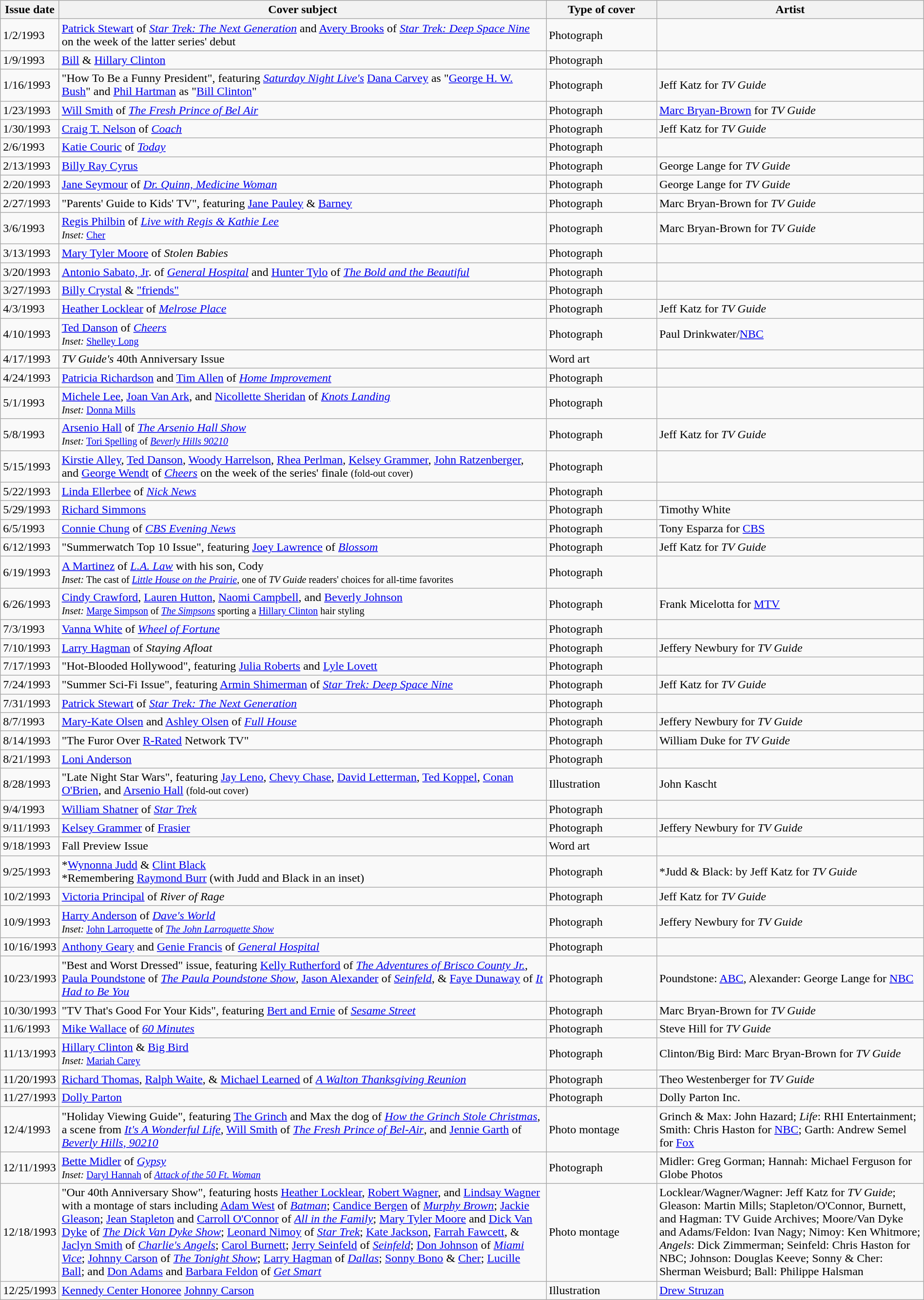<table class="wikitable sortable" width=100% style="font-size:100%;">
<tr>
<th width=6%>Issue date</th>
<th width=53%>Cover subject</th>
<th width=12%>Type of cover</th>
<th width=29%>Artist</th>
</tr>
<tr>
<td>1/2/1993</td>
<td><a href='#'>Patrick Stewart</a> of <em><a href='#'>Star Trek: The Next Generation</a></em> and <a href='#'>Avery Brooks</a> of <em><a href='#'>Star Trek: Deep Space Nine</a></em> on the week of the latter series' debut</td>
<td>Photograph</td>
<td></td>
</tr>
<tr>
<td>1/9/1993</td>
<td><a href='#'>Bill</a> & <a href='#'>Hillary Clinton</a></td>
<td>Photograph</td>
<td></td>
</tr>
<tr>
<td>1/16/1993</td>
<td>"How To Be a Funny President", featuring <em><a href='#'>Saturday Night Live's</a></em> <a href='#'>Dana Carvey</a> as "<a href='#'>George H. W. Bush</a>" and <a href='#'>Phil Hartman</a> as "<a href='#'>Bill Clinton</a>"</td>
<td>Photograph</td>
<td>Jeff Katz for <em>TV Guide</em></td>
</tr>
<tr>
<td>1/23/1993</td>
<td><a href='#'>Will Smith</a> of <em><a href='#'>The Fresh Prince of Bel Air</a></em></td>
<td>Photograph</td>
<td><a href='#'>Marc Bryan-Brown</a> for <em>TV Guide</em></td>
</tr>
<tr>
<td>1/30/1993</td>
<td><a href='#'>Craig T. Nelson</a> of <em><a href='#'>Coach</a></em></td>
<td>Photograph</td>
<td>Jeff Katz for <em>TV Guide</em></td>
</tr>
<tr>
<td>2/6/1993</td>
<td><a href='#'>Katie Couric</a> of <em><a href='#'>Today</a></em></td>
<td>Photograph</td>
<td></td>
</tr>
<tr>
<td>2/13/1993</td>
<td><a href='#'>Billy Ray Cyrus</a></td>
<td>Photograph</td>
<td>George Lange for <em>TV Guide</em></td>
</tr>
<tr>
<td>2/20/1993</td>
<td><a href='#'>Jane Seymour</a> of <em><a href='#'>Dr. Quinn, Medicine Woman</a></em></td>
<td>Photograph</td>
<td>George Lange for <em>TV Guide</em></td>
</tr>
<tr>
<td>2/27/1993</td>
<td>"Parents' Guide to Kids' TV", featuring <a href='#'>Jane Pauley</a> & <a href='#'>Barney</a></td>
<td>Photograph</td>
<td>Marc Bryan-Brown for <em>TV Guide</em></td>
</tr>
<tr>
<td>3/6/1993</td>
<td><a href='#'>Regis Philbin</a> of <em><a href='#'>Live with Regis & Kathie Lee</a></em><br><small><em>Inset:</em> <a href='#'>Cher</a></small></td>
<td>Photograph</td>
<td>Marc Bryan-Brown for <em>TV Guide</em></td>
</tr>
<tr>
<td>3/13/1993</td>
<td><a href='#'>Mary Tyler Moore</a> of <em>Stolen Babies</em></td>
<td>Photograph</td>
<td></td>
</tr>
<tr>
<td>3/20/1993</td>
<td><a href='#'>Antonio Sabato, Jr</a>. of <em><a href='#'>General Hospital</a></em> and <a href='#'>Hunter Tylo</a> of <em><a href='#'>The Bold and the Beautiful</a></em></td>
<td>Photograph</td>
<td></td>
</tr>
<tr>
<td>3/27/1993</td>
<td><a href='#'>Billy Crystal</a> & <a href='#'>"friends"</a></td>
<td>Photograph</td>
<td></td>
</tr>
<tr>
<td>4/3/1993</td>
<td><a href='#'>Heather Locklear</a> of <em><a href='#'>Melrose Place</a></em></td>
<td>Photograph</td>
<td>Jeff Katz for <em>TV Guide</em></td>
</tr>
<tr>
<td>4/10/1993</td>
<td><a href='#'>Ted Danson</a> of <em><a href='#'>Cheers</a></em><br><small><em>Inset:</em> <a href='#'>Shelley Long</a></small></td>
<td>Photograph</td>
<td>Paul Drinkwater/<a href='#'>NBC</a></td>
</tr>
<tr>
<td>4/17/1993</td>
<td><em>TV Guide's</em> 40th Anniversary Issue</td>
<td>Word art</td>
<td></td>
</tr>
<tr>
<td>4/24/1993</td>
<td><a href='#'>Patricia Richardson</a> and <a href='#'>Tim Allen</a> of <em><a href='#'>Home Improvement</a></em></td>
<td>Photograph</td>
<td></td>
</tr>
<tr>
<td>5/1/1993</td>
<td><a href='#'>Michele Lee</a>, <a href='#'>Joan Van Ark</a>, and <a href='#'>Nicollette Sheridan</a> of <em><a href='#'>Knots Landing</a></em><br><small><em>Inset:</em> <a href='#'>Donna Mills</a></small></td>
<td>Photograph</td>
<td></td>
</tr>
<tr>
<td>5/8/1993</td>
<td><a href='#'>Arsenio Hall</a> of <em><a href='#'>The Arsenio Hall Show</a></em><br><small><em>Inset:</em> <a href='#'>Tori Spelling</a> of <em><a href='#'>Beverly Hills 90210</a></em></small></td>
<td>Photograph</td>
<td>Jeff Katz for <em>TV Guide</em></td>
</tr>
<tr>
<td>5/15/1993</td>
<td><a href='#'>Kirstie Alley</a>, <a href='#'>Ted Danson</a>, <a href='#'>Woody Harrelson</a>, <a href='#'>Rhea Perlman</a>, <a href='#'>Kelsey Grammer</a>, <a href='#'>John Ratzenberger</a>, and <a href='#'>George Wendt</a> of <em><a href='#'>Cheers</a></em> on the week of the series' finale <small>(fold-out cover)</small></td>
<td>Photograph</td>
<td></td>
</tr>
<tr>
<td>5/22/1993</td>
<td><a href='#'>Linda Ellerbee</a> of <em><a href='#'>Nick News</a></em></td>
<td>Photograph</td>
<td></td>
</tr>
<tr>
<td>5/29/1993</td>
<td><a href='#'>Richard Simmons</a></td>
<td>Photograph</td>
<td>Timothy White</td>
</tr>
<tr>
<td>6/5/1993</td>
<td><a href='#'>Connie Chung</a> of <em><a href='#'>CBS Evening News</a></em></td>
<td>Photograph</td>
<td>Tony Esparza for <a href='#'>CBS</a></td>
</tr>
<tr>
<td>6/12/1993</td>
<td>"Summerwatch Top 10 Issue", featuring <a href='#'>Joey Lawrence</a> of <em><a href='#'>Blossom</a></em></td>
<td>Photograph</td>
<td>Jeff Katz for <em>TV Guide</em></td>
</tr>
<tr>
<td>6/19/1993</td>
<td><a href='#'>A Martinez</a> of <em><a href='#'>L.A. Law</a></em> with his son, Cody<br><small><em>Inset:</em> The cast of <em><a href='#'>Little House on the Prairie</a></em>, one of <em>TV Guide</em> readers' choices for all-time favorites</small></td>
<td>Photograph</td>
<td></td>
</tr>
<tr>
<td>6/26/1993</td>
<td><a href='#'>Cindy Crawford</a>, <a href='#'>Lauren Hutton</a>, <a href='#'>Naomi Campbell</a>, and <a href='#'>Beverly Johnson</a><br><small><em>Inset:</em> <a href='#'>Marge Simpson</a> of <em><a href='#'>The Simpsons</a></em> sporting a <a href='#'>Hillary Clinton</a> hair styling</small></td>
<td>Photograph</td>
<td>Frank Micelotta for <a href='#'>MTV</a></td>
</tr>
<tr>
<td>7/3/1993</td>
<td><a href='#'>Vanna White</a> of <em><a href='#'>Wheel of Fortune</a></em></td>
<td>Photograph</td>
<td></td>
</tr>
<tr>
<td>7/10/1993</td>
<td><a href='#'>Larry Hagman</a> of <em>Staying Afloat</em></td>
<td>Photograph</td>
<td>Jeffery Newbury for <em>TV Guide</em></td>
</tr>
<tr>
<td>7/17/1993</td>
<td>"Hot-Blooded Hollywood", featuring <a href='#'>Julia Roberts</a> and <a href='#'>Lyle Lovett</a></td>
<td>Photograph</td>
<td></td>
</tr>
<tr>
<td>7/24/1993</td>
<td>"Summer Sci-Fi Issue", featuring <a href='#'>Armin Shimerman</a> of <em><a href='#'>Star Trek: Deep Space Nine</a></em></td>
<td>Photograph</td>
<td>Jeff Katz for <em>TV Guide</em></td>
</tr>
<tr>
<td>7/31/1993</td>
<td><a href='#'>Patrick Stewart</a> of <em><a href='#'>Star Trek: The Next Generation</a></em></td>
<td>Photograph</td>
<td></td>
</tr>
<tr>
<td>8/7/1993</td>
<td><a href='#'>Mary-Kate Olsen</a> and <a href='#'>Ashley Olsen</a> of <em><a href='#'>Full House</a></em></td>
<td>Photograph</td>
<td>Jeffery Newbury for <em>TV Guide</em></td>
</tr>
<tr>
<td>8/14/1993</td>
<td>"The Furor Over <a href='#'>R-Rated</a> Network TV"</td>
<td>Photograph</td>
<td>William Duke for <em>TV Guide</em></td>
</tr>
<tr>
<td>8/21/1993</td>
<td><a href='#'>Loni Anderson</a></td>
<td>Photograph</td>
<td></td>
</tr>
<tr>
<td>8/28/1993</td>
<td>"Late Night Star Wars", featuring <a href='#'>Jay Leno</a>, <a href='#'>Chevy Chase</a>, <a href='#'>David Letterman</a>, <a href='#'>Ted Koppel</a>, <a href='#'>Conan O'Brien</a>, and <a href='#'>Arsenio Hall</a> <small>(fold-out cover)</small></td>
<td>Illustration</td>
<td>John Kascht</td>
</tr>
<tr>
<td>9/4/1993</td>
<td><a href='#'>William Shatner</a> of <em><a href='#'>Star Trek</a></em></td>
<td>Photograph</td>
<td></td>
</tr>
<tr>
<td>9/11/1993</td>
<td><a href='#'>Kelsey Grammer</a> of <a href='#'>Frasier</a></td>
<td>Photograph</td>
<td>Jeffery Newbury for <em>TV Guide</em></td>
</tr>
<tr>
<td>9/18/1993</td>
<td>Fall Preview Issue</td>
<td>Word art</td>
<td></td>
</tr>
<tr>
<td>9/25/1993</td>
<td>*<a href='#'>Wynonna Judd</a> & <a href='#'>Clint Black</a><br>*Remembering <a href='#'>Raymond Burr</a> (with Judd and Black in an inset)</td>
<td>Photograph</td>
<td>*Judd & Black: by Jeff Katz for <em>TV Guide</em></td>
</tr>
<tr>
<td>10/2/1993</td>
<td><a href='#'>Victoria Principal</a> of <em>River of Rage</em></td>
<td>Photograph</td>
<td>Jeff Katz for <em>TV Guide</em></td>
</tr>
<tr>
<td>10/9/1993</td>
<td><a href='#'>Harry Anderson</a> of <em><a href='#'>Dave's World</a></em><br><small><em>Inset:</em> <a href='#'>John Larroquette</a> of <em><a href='#'>The John Larroquette Show</a></em></small></td>
<td>Photograph</td>
<td>Jeffery Newbury for <em>TV Guide</em></td>
</tr>
<tr>
<td>10/16/1993</td>
<td><a href='#'>Anthony Geary</a> and <a href='#'>Genie Francis</a> of <em><a href='#'>General Hospital</a></em></td>
<td>Photograph</td>
<td></td>
</tr>
<tr>
<td>10/23/1993</td>
<td>"Best and Worst Dressed" issue, featuring <a href='#'>Kelly Rutherford</a> of <em><a href='#'>The Adventures of Brisco County Jr.</a></em>, <a href='#'>Paula Poundstone</a> of <em><a href='#'>The Paula Poundstone Show</a></em>, <a href='#'>Jason Alexander</a> of <em><a href='#'>Seinfeld</a></em>, & <a href='#'>Faye Dunaway</a> of <em><a href='#'>It Had to Be You</a></em></td>
<td>Photograph</td>
<td>Poundstone: <a href='#'>ABC</a>, Alexander: George Lange for <a href='#'>NBC</a></td>
</tr>
<tr>
<td>10/30/1993</td>
<td>"TV That's Good For Your Kids", featuring <a href='#'>Bert and Ernie</a> of <em><a href='#'>Sesame Street</a></em></td>
<td>Photograph</td>
<td>Marc Bryan-Brown for <em>TV Guide</em></td>
</tr>
<tr>
<td>11/6/1993</td>
<td><a href='#'>Mike Wallace</a> of <em><a href='#'>60 Minutes</a></em></td>
<td>Photograph</td>
<td>Steve Hill for <em>TV Guide</em></td>
</tr>
<tr>
<td>11/13/1993</td>
<td><a href='#'>Hillary Clinton</a> & <a href='#'>Big Bird</a><br><small><em>Inset:</em> <a href='#'>Mariah Carey</a></small></td>
<td>Photograph</td>
<td>Clinton/Big Bird: Marc Bryan-Brown for <em>TV Guide</em></td>
</tr>
<tr>
<td>11/20/1993</td>
<td><a href='#'>Richard Thomas</a>, <a href='#'>Ralph Waite</a>, & <a href='#'>Michael Learned</a> of <em><a href='#'>A Walton Thanksgiving Reunion</a></em></td>
<td>Photograph</td>
<td>Theo Westenberger for <em>TV Guide</em></td>
</tr>
<tr>
<td>11/27/1993</td>
<td><a href='#'>Dolly Parton</a></td>
<td>Photograph</td>
<td>Dolly Parton Inc.</td>
</tr>
<tr>
<td>12/4/1993</td>
<td>"Holiday Viewing Guide", featuring <a href='#'>The Grinch</a> and Max the dog of <em><a href='#'>How the Grinch Stole Christmas</a></em>, a scene from <em><a href='#'>It's A Wonderful Life</a></em>, <a href='#'>Will Smith</a> of <em><a href='#'>The Fresh Prince of Bel-Air</a></em>, and <a href='#'>Jennie Garth</a> of <em><a href='#'>Beverly Hills, 90210</a></em></td>
<td>Photo montage</td>
<td>Grinch & Max: John Hazard; <em>Life</em>: RHI Entertainment; Smith: Chris Haston for <a href='#'>NBC</a>; Garth: Andrew Semel for <a href='#'>Fox</a></td>
</tr>
<tr>
<td>12/11/1993</td>
<td><a href='#'>Bette Midler</a> of <em><a href='#'>Gypsy</a></em><br><small><em>Inset:</em> <a href='#'>Daryl Hannah</a> of <em><a href='#'>Attack of the 50 Ft. Woman</a></em></small></td>
<td>Photograph</td>
<td>Midler: Greg Gorman; Hannah: Michael Ferguson for Globe Photos</td>
</tr>
<tr>
<td>12/18/1993</td>
<td>"Our 40th Anniversary Show", featuring hosts <a href='#'>Heather Locklear</a>, <a href='#'>Robert Wagner</a>, and <a href='#'>Lindsay Wagner</a> with a montage of stars including <a href='#'>Adam West</a> of <em><a href='#'>Batman</a></em>; <a href='#'>Candice Bergen</a> of <em><a href='#'>Murphy Brown</a></em>; <a href='#'>Jackie Gleason</a>; <a href='#'>Jean Stapleton</a> and <a href='#'>Carroll O'Connor</a> of <em><a href='#'>All in the Family</a></em>; <a href='#'>Mary Tyler Moore</a> and <a href='#'>Dick Van Dyke</a> of <em><a href='#'>The Dick Van Dyke Show</a></em>; <a href='#'>Leonard Nimoy</a> of <em><a href='#'>Star Trek</a></em>; <a href='#'>Kate Jackson</a>, <a href='#'>Farrah Fawcett</a>, & <a href='#'>Jaclyn Smith</a> of <em><a href='#'>Charlie's Angels</a></em>; <a href='#'>Carol Burnett</a>; <a href='#'>Jerry Seinfeld</a> of <em><a href='#'>Seinfeld</a></em>; <a href='#'>Don Johnson</a> of <em><a href='#'>Miami Vice</a></em>; <a href='#'>Johnny Carson</a> of <em><a href='#'>The Tonight Show</a></em>; <a href='#'>Larry Hagman</a> of <em><a href='#'>Dallas</a></em>; <a href='#'>Sonny Bono</a> & <a href='#'>Cher</a>; <a href='#'>Lucille Ball</a>; and <a href='#'>Don Adams</a> and <a href='#'>Barbara Feldon</a> of <em><a href='#'>Get Smart</a></em></td>
<td>Photo montage</td>
<td>Locklear/Wagner/Wagner: Jeff Katz for <em>TV Guide</em>; Gleason: Martin Mills; Stapleton/O'Connor, Burnett, and Hagman: TV Guide Archives; Moore/Van Dyke and Adams/Feldon: Ivan Nagy; Nimoy: Ken Whitmore; <em>Angels</em>: Dick Zimmerman; Seinfeld: Chris Haston for NBC; Johnson: Douglas Keeve; Sonny & Cher: Sherman Weisburd; Ball: Philippe Halsman</td>
</tr>
<tr>
<td>12/25/1993</td>
<td><a href='#'>Kennedy Center Honoree</a> <a href='#'>Johnny Carson</a></td>
<td>Illustration</td>
<td><a href='#'>Drew Struzan</a></td>
</tr>
</table>
